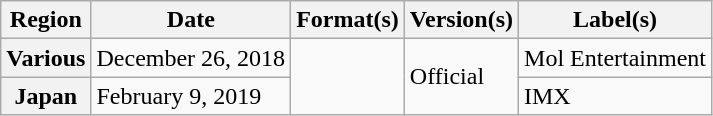<table class="wikitable plainrowheaders">
<tr>
<th scope="col">Region</th>
<th scope="col">Date</th>
<th scope="col">Format(s)</th>
<th scope="col">Version(s)</th>
<th scope="col">Label(s)</th>
</tr>
<tr>
<th scope="row">Various</th>
<td>December 26, 2018</td>
<td rowspan="2"></td>
<td rowspan="2">Official</td>
<td>Mol Entertainment</td>
</tr>
<tr>
<th scope="row">Japan</th>
<td>February 9, 2019</td>
<td>IMX</td>
</tr>
</table>
